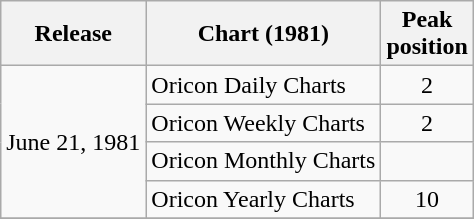<table class="wikitable">
<tr>
<th>Release</th>
<th>Chart (1981)</th>
<th>Peak<br>position</th>
</tr>
<tr>
<td rowspan="4">June 21, 1981</td>
<td>Oricon Daily Charts</td>
<td align="center">2</td>
</tr>
<tr>
<td>Oricon Weekly Charts</td>
<td align="center">2</td>
</tr>
<tr>
<td>Oricon Monthly Charts</td>
<td align="center"></td>
</tr>
<tr>
<td>Oricon Yearly Charts</td>
<td align="center">10</td>
</tr>
<tr>
</tr>
</table>
